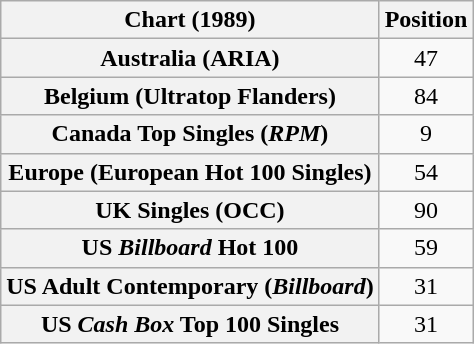<table class="wikitable sortable plainrowheaders" style="text-align:center">
<tr>
<th scope="col">Chart (1989)</th>
<th scope="col">Position</th>
</tr>
<tr>
<th scope="row">Australia (ARIA)</th>
<td>47</td>
</tr>
<tr>
<th scope="row">Belgium (Ultratop Flanders)</th>
<td>84</td>
</tr>
<tr>
<th scope="row">Canada Top Singles (<em>RPM</em>)</th>
<td>9</td>
</tr>
<tr>
<th scope="row">Europe (European Hot 100 Singles)</th>
<td>54</td>
</tr>
<tr>
<th scope="row">UK Singles (OCC)</th>
<td>90</td>
</tr>
<tr>
<th scope="row">US <em>Billboard</em> Hot 100</th>
<td>59</td>
</tr>
<tr>
<th scope="row">US Adult Contemporary (<em>Billboard</em>)</th>
<td>31</td>
</tr>
<tr>
<th scope="row">US <em>Cash Box</em> Top 100 Singles</th>
<td>31</td>
</tr>
</table>
